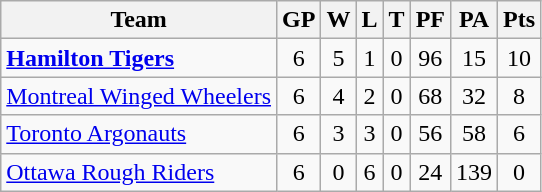<table class="wikitable">
<tr>
<th>Team</th>
<th>GP</th>
<th>W</th>
<th>L</th>
<th>T</th>
<th>PF</th>
<th>PA</th>
<th>Pts</th>
</tr>
<tr align="center">
<td align="left"><strong><a href='#'>Hamilton Tigers</a></strong></td>
<td>6</td>
<td>5</td>
<td>1</td>
<td>0</td>
<td>96</td>
<td>15</td>
<td>10</td>
</tr>
<tr align="center">
<td align="left"><a href='#'>Montreal Winged Wheelers</a></td>
<td>6</td>
<td>4</td>
<td>2</td>
<td>0</td>
<td>68</td>
<td>32</td>
<td>8</td>
</tr>
<tr align="center">
<td align="left"><a href='#'>Toronto Argonauts</a></td>
<td>6</td>
<td>3</td>
<td>3</td>
<td>0</td>
<td>56</td>
<td>58</td>
<td>6</td>
</tr>
<tr align="center">
<td align="left"><a href='#'>Ottawa Rough Riders</a></td>
<td>6</td>
<td>0</td>
<td>6</td>
<td>0</td>
<td>24</td>
<td>139</td>
<td>0</td>
</tr>
</table>
